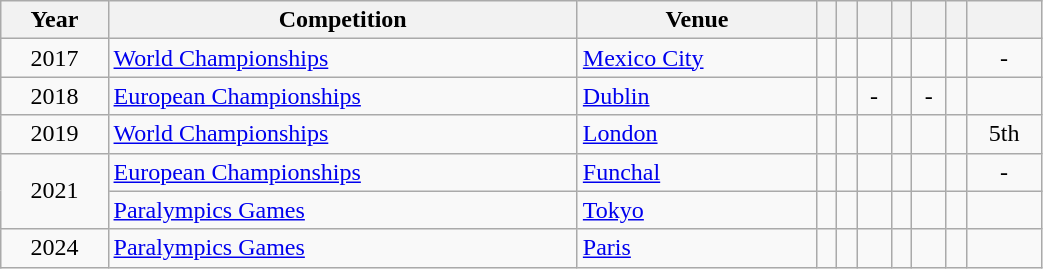<table class="wikitable" style="text-align: center; font-size:100%" width=55%">
<tr>
<th>Year</th>
<th>Competition</th>
<th>Venue</th>
<th></th>
<th></th>
<th></th>
<th></th>
<th></th>
<th></th>
<th></th>
</tr>
<tr>
<td>2017</td>
<td align=left><a href='#'>World Championships</a></td>
<td align=left> <a href='#'>Mexico City</a></td>
<td></td>
<td></td>
<td></td>
<td></td>
<td></td>
<td></td>
<td>-</td>
</tr>
<tr>
<td>2018</td>
<td align=left><a href='#'>European Championships</a></td>
<td align=left> <a href='#'>Dublin</a></td>
<td></td>
<td></td>
<td>-</td>
<td></td>
<td>-</td>
<td></td>
<td></td>
</tr>
<tr>
<td>2019</td>
<td align=left><a href='#'>World Championships</a></td>
<td align=left> <a href='#'>London</a></td>
<td></td>
<td></td>
<td></td>
<td></td>
<td></td>
<td></td>
<td>5th</td>
</tr>
<tr>
<td rowspan=2>2021</td>
<td align=left><a href='#'>European Championships</a></td>
<td align=left> <a href='#'>Funchal</a></td>
<td></td>
<td></td>
<td></td>
<td></td>
<td></td>
<td></td>
<td>-</td>
</tr>
<tr>
<td align=left><a href='#'>Paralympics Games</a></td>
<td align=left> <a href='#'>Tokyo</a></td>
<td></td>
<td></td>
<td></td>
<td></td>
<td></td>
<td></td>
<td></td>
</tr>
<tr>
<td>2024</td>
<td align="left"><a href='#'>Paralympics Games</a></td>
<td align="left"> <a href='#'>Paris</a></td>
<td></td>
<td></td>
<td></td>
<td></td>
<td></td>
<td></td>
<td></td>
</tr>
</table>
